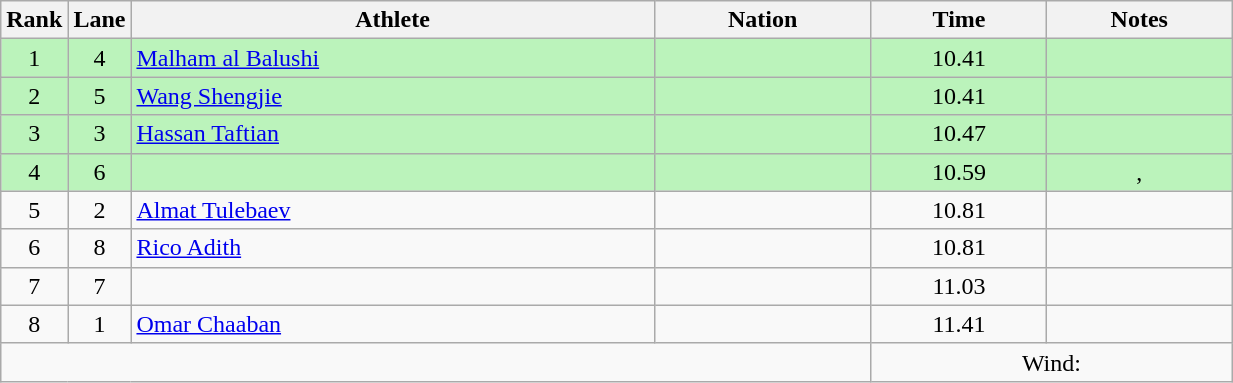<table class="wikitable sortable" style="text-align:center;width: 65%;">
<tr>
<th scope="col" style="width: 10px;">Rank</th>
<th scope="col" style="width: 10px;">Lane</th>
<th scope="col">Athlete</th>
<th scope="col">Nation</th>
<th scope="col">Time</th>
<th scope="col">Notes</th>
</tr>
<tr bgcolor=bbf3bb>
<td>1</td>
<td>4</td>
<td align="left"><a href='#'>Malham al Balushi</a></td>
<td align="left"></td>
<td>10.41 </td>
<td></td>
</tr>
<tr bgcolor=bbf3bb>
<td>2</td>
<td>5</td>
<td align="left"><a href='#'>Wang Shengjie</a></td>
<td align="left"></td>
<td>10.41 </td>
<td></td>
</tr>
<tr bgcolor=bbf3bb>
<td>3</td>
<td>3</td>
<td align=left><a href='#'>Hassan Taftian</a></td>
<td align=left></td>
<td>10.47</td>
<td></td>
</tr>
<tr bgcolor=bbf3bb>
<td>4</td>
<td>6</td>
<td align="left"></td>
<td align="left"></td>
<td>10.59</td>
<td>, </td>
</tr>
<tr>
<td>5</td>
<td>2</td>
<td align="left"><a href='#'>Almat Tulebaev</a></td>
<td align="left"></td>
<td>10.81 </td>
<td></td>
</tr>
<tr>
<td>6</td>
<td>8</td>
<td align="left"><a href='#'>Rico Adith</a></td>
<td align="left"></td>
<td>10.81 </td>
<td></td>
</tr>
<tr>
<td>7</td>
<td>7</td>
<td align=left></td>
<td align=left></td>
<td>11.03</td>
<td></td>
</tr>
<tr>
<td>8</td>
<td>1</td>
<td align="left"><a href='#'>Omar Chaaban</a></td>
<td align="left"></td>
<td>11.41</td>
<td></td>
</tr>
<tr class="sortbottom">
<td colspan="4"></td>
<td colspan="2">Wind: </td>
</tr>
</table>
